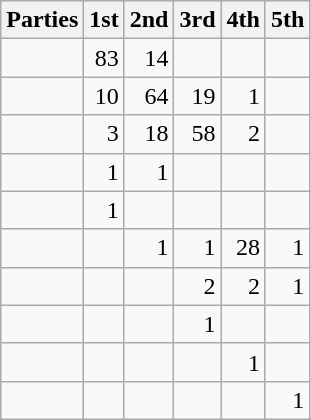<table class="wikitable" style="text-align:right;">
<tr>
<th style="text-align:left;">Parties</th>
<th>1st</th>
<th>2nd</th>
<th>3rd</th>
<th>4th</th>
<th>5th</th>
</tr>
<tr>
<td style="text-align:left;"></td>
<td>83</td>
<td>14</td>
<td></td>
<td></td>
<td></td>
</tr>
<tr>
<td style="text-align:left;"></td>
<td>10</td>
<td>64</td>
<td>19</td>
<td>1</td>
<td></td>
</tr>
<tr>
<td style="text-align:left;"></td>
<td>3</td>
<td>18</td>
<td>58</td>
<td>2</td>
<td></td>
</tr>
<tr>
<td style="text-align:left;"></td>
<td>1</td>
<td>1</td>
<td></td>
<td></td>
<td></td>
</tr>
<tr>
<td style="text-align:left;"></td>
<td>1</td>
<td></td>
<td></td>
<td></td>
<td></td>
</tr>
<tr>
<td style="text-align:left;"></td>
<td></td>
<td>1</td>
<td>1</td>
<td>28</td>
<td>1</td>
</tr>
<tr>
<td style="text-align:left;"></td>
<td></td>
<td></td>
<td>2</td>
<td>2</td>
<td>1</td>
</tr>
<tr>
<td style="text-align:left;"></td>
<td></td>
<td></td>
<td>1</td>
<td></td>
<td></td>
</tr>
<tr>
<td style="text-align:left;"></td>
<td></td>
<td></td>
<td></td>
<td>1</td>
<td></td>
</tr>
<tr>
<td style="text-align:left;"></td>
<td></td>
<td></td>
<td></td>
<td></td>
<td>1</td>
</tr>
</table>
